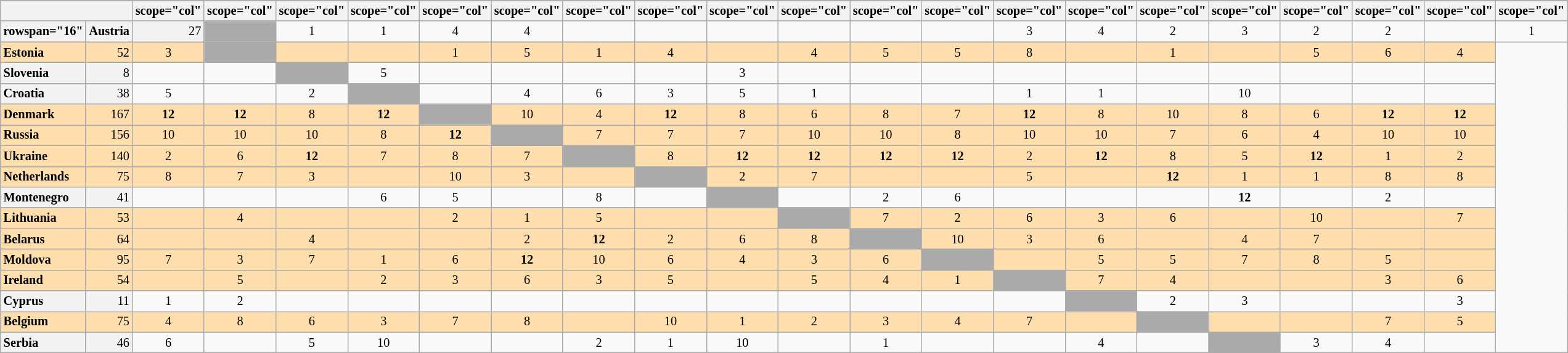<table class="wikitable plainrowheaders" style="text-align:center; font-size:85%;">
<tr>
</tr>
<tr>
<th colspan="2"></th>
<th>scope="col" </th>
<th>scope="col" </th>
<th>scope="col" </th>
<th>scope="col" </th>
<th>scope="col" </th>
<th>scope="col" </th>
<th>scope="col" </th>
<th>scope="col" </th>
<th>scope="col" </th>
<th>scope="col" </th>
<th>scope="col" </th>
<th>scope="col" </th>
<th>scope="col" </th>
<th>scope="col" </th>
<th>scope="col" </th>
<th>scope="col" </th>
<th>scope="col" </th>
<th>scope="col" </th>
<th>scope="col" </th>
<th>scope="col" </th>
</tr>
<tr>
<th>rowspan="16" </th>
<th scope="row" style="text-align:left; background:#f2f2f2;">Austria</th>
<td style="text-align:right; background:#f2f2f2;">27</td>
<td style="text-align:left; background:#aaa;"></td>
<td>1</td>
<td>1</td>
<td>4</td>
<td>4</td>
<td></td>
<td></td>
<td></td>
<td></td>
<td></td>
<td></td>
<td>3</td>
<td>4</td>
<td>2</td>
<td>3</td>
<td>2</td>
<td>2</td>
<td></td>
<td>1</td>
</tr>
<tr style="background:#ffdead;">
<th scope="row" style="text-align:left; font-weight:bold; background:#ffdead;">Estonia</th>
<td style="text-align:right;">52</td>
<td>3</td>
<td style="text-align:left; background:#aaa;"></td>
<td></td>
<td></td>
<td>1</td>
<td>5</td>
<td>1</td>
<td>4</td>
<td></td>
<td>4</td>
<td>5</td>
<td>5</td>
<td>8</td>
<td></td>
<td>1</td>
<td></td>
<td>5</td>
<td>6</td>
<td>4</td>
</tr>
<tr>
<th scope="row" style="text-align:left; background:#f2f2f2;">Slovenia</th>
<td style="text-align:right; background:#f2f2f2;">8</td>
<td></td>
<td></td>
<td style="text-align:left; background:#aaa;"></td>
<td>5</td>
<td></td>
<td></td>
<td></td>
<td></td>
<td>3</td>
<td></td>
<td></td>
<td></td>
<td></td>
<td></td>
<td></td>
<td></td>
<td></td>
<td></td>
<td></td>
</tr>
<tr>
<th scope="row" style="text-align:left; background:#f2f2f2;">Croatia</th>
<td style="text-align:right; background:#f2f2f2;">38</td>
<td>5</td>
<td></td>
<td>2</td>
<td style="text-align:left; background:#aaa;"></td>
<td></td>
<td>4</td>
<td>6</td>
<td>3</td>
<td>5</td>
<td>1</td>
<td></td>
<td></td>
<td>1</td>
<td>1</td>
<td></td>
<td>10</td>
<td></td>
<td></td>
<td></td>
</tr>
<tr style="background:#ffdead;">
<th scope="row" style="text-align:left; font-weight:bold; background:#ffdead;">Denmark</th>
<td style="text-align:right;">167</td>
<td><strong>12</strong></td>
<td><strong>12</strong></td>
<td>8</td>
<td><strong>12</strong></td>
<td style="text-align:left; background:#aaa;"></td>
<td>10</td>
<td>4</td>
<td><strong>12</strong></td>
<td>8</td>
<td>6</td>
<td>8</td>
<td>7</td>
<td><strong>12</strong></td>
<td>8</td>
<td>10</td>
<td>8</td>
<td>6</td>
<td><strong>12</strong></td>
<td><strong>12</strong></td>
</tr>
<tr style="background:#ffdead;">
<th scope="row" style="text-align:left; font-weight:bold; background:#ffdead;">Russia</th>
<td style="text-align:right;">156</td>
<td>10</td>
<td>10</td>
<td>10</td>
<td>8</td>
<td><strong>12</strong></td>
<td style="text-align:left; background:#aaa;"></td>
<td>7</td>
<td>7</td>
<td>7</td>
<td>10</td>
<td>10</td>
<td>8</td>
<td>10</td>
<td>10</td>
<td>7</td>
<td>6</td>
<td>4</td>
<td>10</td>
<td>10</td>
</tr>
<tr style="background:#ffdead;">
<th scope="row" style="text-align:left; font-weight:bold; background:#ffdead;">Ukraine</th>
<td style="text-align:right;">140</td>
<td>2</td>
<td>6</td>
<td><strong>12</strong></td>
<td>7</td>
<td>8</td>
<td>7</td>
<td style="text-align:left; background:#aaa;"></td>
<td>8</td>
<td><strong>12</strong></td>
<td><strong>12</strong></td>
<td><strong>12</strong></td>
<td><strong>12</strong></td>
<td>2</td>
<td><strong>12</strong></td>
<td>8</td>
<td>5</td>
<td><strong>12</strong></td>
<td>1</td>
<td>2</td>
</tr>
<tr style="background:#ffdead;">
<th scope="row" style="text-align:left; font-weight:bold; background:#ffdead;">Netherlands</th>
<td style="text-align:right;">75</td>
<td>8</td>
<td>7</td>
<td>3</td>
<td></td>
<td>10</td>
<td>3</td>
<td></td>
<td style="text-align:left; background:#aaa;"></td>
<td>2</td>
<td>7</td>
<td></td>
<td></td>
<td>5</td>
<td></td>
<td><strong>12</strong></td>
<td>1</td>
<td>1</td>
<td>8</td>
<td>8</td>
</tr>
<tr>
<th scope="row" style="text-align:left; background:#f2f2f2;">Montenegro</th>
<td style="text-align:right; background:#f2f2f2;">41</td>
<td></td>
<td></td>
<td></td>
<td>6</td>
<td>5</td>
<td></td>
<td>8</td>
<td></td>
<td style="text-align:left; background:#aaa;"></td>
<td></td>
<td>2</td>
<td>6</td>
<td></td>
<td></td>
<td></td>
<td><strong>12</strong></td>
<td></td>
<td>2</td>
<td></td>
</tr>
<tr style="background:#ffdead;">
<th scope="row" style="text-align:left; font-weight:bold; background:#ffdead;">Lithuania</th>
<td style="text-align:right;">53</td>
<td></td>
<td>4</td>
<td></td>
<td></td>
<td>2</td>
<td>1</td>
<td>5</td>
<td></td>
<td></td>
<td style="text-align:left; background:#aaa;"></td>
<td>7</td>
<td>2</td>
<td>6</td>
<td>3</td>
<td>6</td>
<td></td>
<td>10</td>
<td></td>
<td>7</td>
</tr>
<tr style="background:#ffdead;">
<th scope="row" style="text-align:left; font-weight:bold; background:#ffdead;">Belarus</th>
<td style="text-align:right;">64</td>
<td></td>
<td></td>
<td>4</td>
<td></td>
<td></td>
<td>2</td>
<td><strong>12</strong></td>
<td>2</td>
<td>6</td>
<td>8</td>
<td style="text-align:left; background:#aaa;"></td>
<td>10</td>
<td>3</td>
<td>6</td>
<td></td>
<td>4</td>
<td>7</td>
<td></td>
<td></td>
</tr>
<tr style="background:#ffdead;">
<th scope="row" style="text-align:left; font-weight:bold; background:#ffdead;">Moldova</th>
<td style="text-align:right;">95</td>
<td>7</td>
<td>3</td>
<td>7</td>
<td>1</td>
<td>6</td>
<td><strong>12</strong></td>
<td>10</td>
<td>6</td>
<td>4</td>
<td>3</td>
<td>6</td>
<td style="text-align:left; background:#aaa;"></td>
<td></td>
<td>5</td>
<td>5</td>
<td>7</td>
<td>8</td>
<td>5</td>
<td></td>
</tr>
<tr style="background:#ffdead;">
<th scope="row" style="text-align:left; font-weight:bold; background:#ffdead;">Ireland</th>
<td style="text-align:right;">54</td>
<td></td>
<td>5</td>
<td></td>
<td>2</td>
<td>3</td>
<td>6</td>
<td>3</td>
<td>5</td>
<td></td>
<td>5</td>
<td>4</td>
<td>1</td>
<td style="text-align:left; background:#aaa;"></td>
<td>7</td>
<td>4</td>
<td></td>
<td></td>
<td>3</td>
<td>6</td>
</tr>
<tr>
<th scope="row" style="text-align:left; background:#f2f2f2;">Cyprus</th>
<td style="text-align:right; background:#f2f2f2;">11</td>
<td>1</td>
<td>2</td>
<td></td>
<td></td>
<td></td>
<td></td>
<td></td>
<td></td>
<td></td>
<td></td>
<td></td>
<td></td>
<td></td>
<td style="text-align:left; background:#aaa;"></td>
<td>2</td>
<td>3</td>
<td></td>
<td></td>
<td>3</td>
</tr>
<tr style="background:#ffdead;">
<th scope="row" style="text-align:left; font-weight:bold; background:#ffdead;">Belgium</th>
<td style="text-align:right;">75</td>
<td>4</td>
<td>8</td>
<td>6</td>
<td>3</td>
<td>7</td>
<td>8</td>
<td></td>
<td>10</td>
<td>1</td>
<td>2</td>
<td>3</td>
<td>4</td>
<td>7</td>
<td></td>
<td style="text-align:left; background:#aaa;"></td>
<td></td>
<td></td>
<td>7</td>
<td>5</td>
</tr>
<tr>
<th scope="row" style="text-align:left; background:#f2f2f2;">Serbia</th>
<td style="text-align:right; background:#f2f2f2;">46</td>
<td>6</td>
<td></td>
<td>5</td>
<td>10</td>
<td></td>
<td></td>
<td>2</td>
<td>1</td>
<td>10</td>
<td></td>
<td>1</td>
<td></td>
<td></td>
<td>4</td>
<td></td>
<td style="text-align:left; background:#aaa;"></td>
<td>3</td>
<td>4</td>
<td></td>
</tr>
</table>
